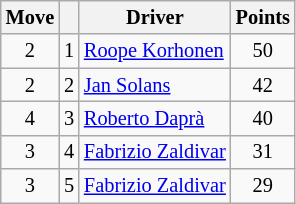<table class="wikitable" style="font-size:85%;">
<tr>
<th>Move</th>
<th></th>
<th>Driver</th>
<th>Points</th>
</tr>
<tr>
<td align="center"> 2</td>
<td align="center">1</td>
<td><a href='#'>Roope Korhonen</a></td>
<td align="center">50</td>
</tr>
<tr>
<td align="center"> 2</td>
<td align="center">2</td>
<td><a href='#'>Jan Solans</a></td>
<td align="center">42</td>
</tr>
<tr>
<td align="center"> 4</td>
<td align="center">3</td>
<td><a href='#'>Roberto Daprà</a></td>
<td align="center">40</td>
</tr>
<tr>
<td align="center"> 3</td>
<td align="center">4</td>
<td><a href='#'>Fabrizio Zaldivar</a></td>
<td align="center">31</td>
</tr>
<tr>
<td align="center"> 3</td>
<td align="center">5</td>
<td><a href='#'>Fabrizio Zaldivar</a></td>
<td align="center">29</td>
</tr>
</table>
